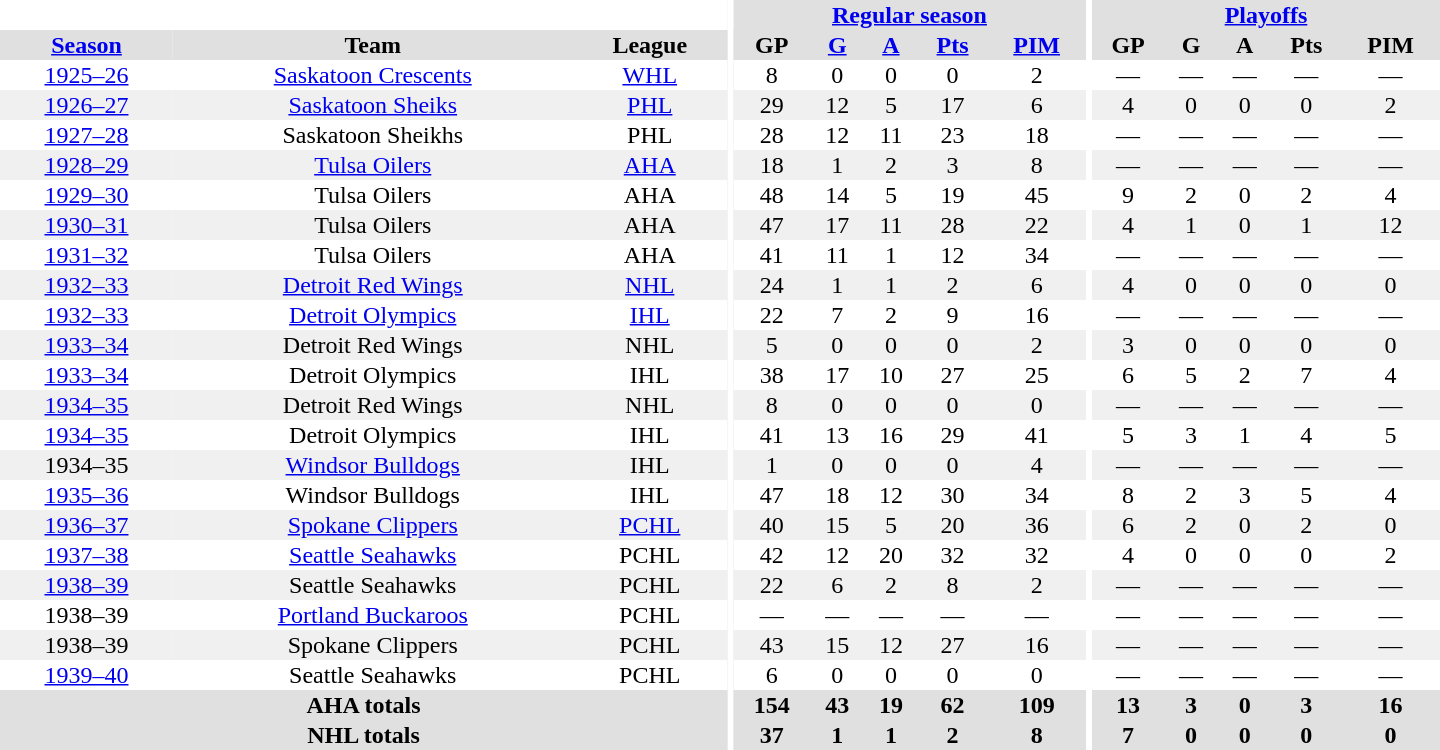<table border="0" cellpadding="1" cellspacing="0" style="text-align:center; width:60em">
<tr bgcolor="#e0e0e0">
<th colspan="3" bgcolor="#ffffff"></th>
<th rowspan="100" bgcolor="#ffffff"></th>
<th colspan="5"><a href='#'>Regular season</a></th>
<th rowspan="100" bgcolor="#ffffff"></th>
<th colspan="5"><a href='#'>Playoffs</a></th>
</tr>
<tr bgcolor="#e0e0e0">
<th><a href='#'>Season</a></th>
<th>Team</th>
<th>League</th>
<th>GP</th>
<th><a href='#'>G</a></th>
<th><a href='#'>A</a></th>
<th><a href='#'>Pts</a></th>
<th><a href='#'>PIM</a></th>
<th>GP</th>
<th>G</th>
<th>A</th>
<th>Pts</th>
<th>PIM</th>
</tr>
<tr>
<td><a href='#'>1925–26</a></td>
<td><a href='#'>Saskatoon Crescents</a></td>
<td><a href='#'>WHL</a></td>
<td>8</td>
<td>0</td>
<td>0</td>
<td>0</td>
<td>2</td>
<td>—</td>
<td>—</td>
<td>—</td>
<td>—</td>
<td>—</td>
</tr>
<tr bgcolor="#f0f0f0">
<td><a href='#'>1926–27</a></td>
<td><a href='#'>Saskatoon Sheiks</a></td>
<td><a href='#'>PHL</a></td>
<td>29</td>
<td>12</td>
<td>5</td>
<td>17</td>
<td>6</td>
<td>4</td>
<td>0</td>
<td>0</td>
<td>0</td>
<td>2</td>
</tr>
<tr>
<td><a href='#'>1927–28</a></td>
<td>Saskatoon Sheikhs</td>
<td>PHL</td>
<td>28</td>
<td>12</td>
<td>11</td>
<td>23</td>
<td>18</td>
<td>—</td>
<td>—</td>
<td>—</td>
<td>—</td>
<td>—</td>
</tr>
<tr bgcolor="#f0f0f0">
<td><a href='#'>1928–29</a></td>
<td><a href='#'>Tulsa Oilers</a></td>
<td><a href='#'>AHA</a></td>
<td>18</td>
<td>1</td>
<td>2</td>
<td>3</td>
<td>8</td>
<td>—</td>
<td>—</td>
<td>—</td>
<td>—</td>
<td>—</td>
</tr>
<tr>
<td><a href='#'>1929–30</a></td>
<td>Tulsa Oilers</td>
<td>AHA</td>
<td>48</td>
<td>14</td>
<td>5</td>
<td>19</td>
<td>45</td>
<td>9</td>
<td>2</td>
<td>0</td>
<td>2</td>
<td>4</td>
</tr>
<tr bgcolor="#f0f0f0">
<td><a href='#'>1930–31</a></td>
<td>Tulsa Oilers</td>
<td>AHA</td>
<td>47</td>
<td>17</td>
<td>11</td>
<td>28</td>
<td>22</td>
<td>4</td>
<td>1</td>
<td>0</td>
<td>1</td>
<td>12</td>
</tr>
<tr>
<td><a href='#'>1931–32</a></td>
<td>Tulsa Oilers</td>
<td>AHA</td>
<td>41</td>
<td>11</td>
<td>1</td>
<td>12</td>
<td>34</td>
<td>—</td>
<td>—</td>
<td>—</td>
<td>—</td>
<td>—</td>
</tr>
<tr bgcolor="#f0f0f0">
<td><a href='#'>1932–33</a></td>
<td><a href='#'>Detroit Red Wings</a></td>
<td><a href='#'>NHL</a></td>
<td>24</td>
<td>1</td>
<td>1</td>
<td>2</td>
<td>6</td>
<td>4</td>
<td>0</td>
<td>0</td>
<td>0</td>
<td>0</td>
</tr>
<tr>
<td><a href='#'>1932–33</a></td>
<td><a href='#'>Detroit Olympics</a></td>
<td><a href='#'>IHL</a></td>
<td>22</td>
<td>7</td>
<td>2</td>
<td>9</td>
<td>16</td>
<td>—</td>
<td>—</td>
<td>—</td>
<td>—</td>
<td>—</td>
</tr>
<tr bgcolor="#f0f0f0">
<td><a href='#'>1933–34</a></td>
<td>Detroit Red Wings</td>
<td>NHL</td>
<td>5</td>
<td>0</td>
<td>0</td>
<td>0</td>
<td>2</td>
<td>3</td>
<td>0</td>
<td>0</td>
<td>0</td>
<td>0</td>
</tr>
<tr>
<td><a href='#'>1933–34</a></td>
<td>Detroit Olympics</td>
<td>IHL</td>
<td>38</td>
<td>17</td>
<td>10</td>
<td>27</td>
<td>25</td>
<td>6</td>
<td>5</td>
<td>2</td>
<td>7</td>
<td>4</td>
</tr>
<tr bgcolor="#f0f0f0">
<td><a href='#'>1934–35</a></td>
<td>Detroit Red Wings</td>
<td>NHL</td>
<td>8</td>
<td>0</td>
<td>0</td>
<td>0</td>
<td>0</td>
<td>—</td>
<td>—</td>
<td>—</td>
<td>—</td>
<td>—</td>
</tr>
<tr>
<td><a href='#'>1934–35</a></td>
<td>Detroit Olympics</td>
<td>IHL</td>
<td>41</td>
<td>13</td>
<td>16</td>
<td>29</td>
<td>41</td>
<td>5</td>
<td>3</td>
<td>1</td>
<td>4</td>
<td>5</td>
</tr>
<tr bgcolor="#f0f0f0">
<td>1934–35</td>
<td><a href='#'>Windsor Bulldogs</a></td>
<td>IHL</td>
<td>1</td>
<td>0</td>
<td>0</td>
<td>0</td>
<td>4</td>
<td>—</td>
<td>—</td>
<td>—</td>
<td>—</td>
<td>—</td>
</tr>
<tr>
<td><a href='#'>1935–36</a></td>
<td>Windsor Bulldogs</td>
<td>IHL</td>
<td>47</td>
<td>18</td>
<td>12</td>
<td>30</td>
<td>34</td>
<td>8</td>
<td>2</td>
<td>3</td>
<td>5</td>
<td>4</td>
</tr>
<tr bgcolor="#f0f0f0">
<td><a href='#'>1936–37</a></td>
<td><a href='#'>Spokane Clippers</a></td>
<td><a href='#'>PCHL</a></td>
<td>40</td>
<td>15</td>
<td>5</td>
<td>20</td>
<td>36</td>
<td>6</td>
<td>2</td>
<td>0</td>
<td>2</td>
<td>0</td>
</tr>
<tr>
<td><a href='#'>1937–38</a></td>
<td><a href='#'>Seattle Seahawks</a></td>
<td>PCHL</td>
<td>42</td>
<td>12</td>
<td>20</td>
<td>32</td>
<td>32</td>
<td>4</td>
<td>0</td>
<td>0</td>
<td>0</td>
<td>2</td>
</tr>
<tr bgcolor="#f0f0f0">
<td><a href='#'>1938–39</a></td>
<td>Seattle Seahawks</td>
<td>PCHL</td>
<td>22</td>
<td>6</td>
<td>2</td>
<td>8</td>
<td>2</td>
<td>—</td>
<td>—</td>
<td>—</td>
<td>—</td>
<td>—</td>
</tr>
<tr>
<td>1938–39</td>
<td><a href='#'>Portland Buckaroos</a></td>
<td>PCHL</td>
<td>—</td>
<td>—</td>
<td>—</td>
<td>—</td>
<td>—</td>
<td>—</td>
<td>—</td>
<td>—</td>
<td>—</td>
<td>—</td>
</tr>
<tr bgcolor="#f0f0f0">
<td>1938–39</td>
<td>Spokane Clippers</td>
<td>PCHL</td>
<td>43</td>
<td>15</td>
<td>12</td>
<td>27</td>
<td>16</td>
<td>—</td>
<td>—</td>
<td>—</td>
<td>—</td>
<td>—</td>
</tr>
<tr>
<td><a href='#'>1939–40</a></td>
<td>Seattle Seahawks</td>
<td>PCHL</td>
<td>6</td>
<td>0</td>
<td>0</td>
<td>0</td>
<td>0</td>
<td>—</td>
<td>—</td>
<td>—</td>
<td>—</td>
<td>—</td>
</tr>
<tr bgcolor="#e0e0e0">
<th colspan="3">AHA totals</th>
<th>154</th>
<th>43</th>
<th>19</th>
<th>62</th>
<th>109</th>
<th>13</th>
<th>3</th>
<th>0</th>
<th>3</th>
<th>16</th>
</tr>
<tr bgcolor="#e0e0e0">
<th colspan="3">NHL totals</th>
<th>37</th>
<th>1</th>
<th>1</th>
<th>2</th>
<th>8</th>
<th>7</th>
<th>0</th>
<th>0</th>
<th>0</th>
<th>0</th>
</tr>
</table>
